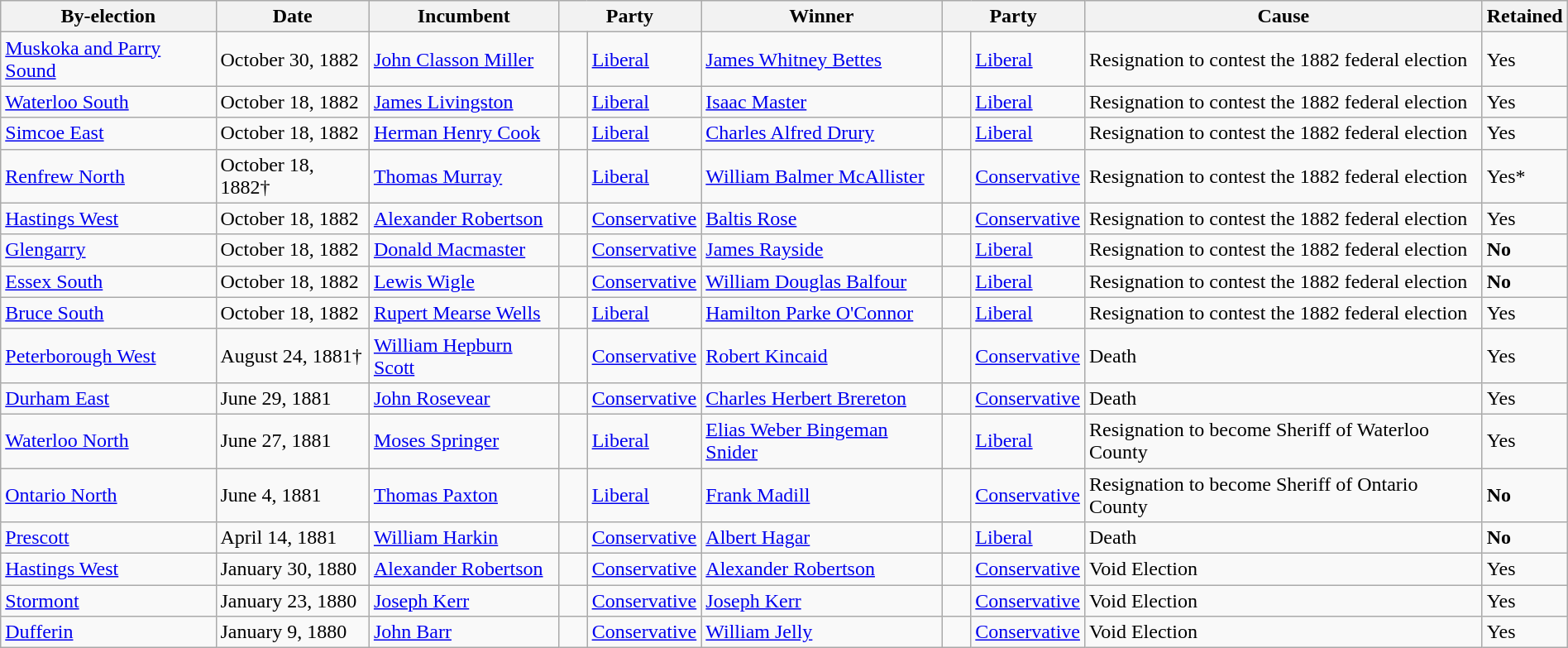<table class=wikitable style="width:100%">
<tr>
<th>By-election</th>
<th>Date</th>
<th>Incumbent</th>
<th colspan=2>Party</th>
<th>Winner</th>
<th colspan=2>Party</th>
<th>Cause</th>
<th>Retained</th>
</tr>
<tr>
<td><a href='#'>Muskoka and Parry Sound</a></td>
<td>October 30, 1882</td>
<td><a href='#'>John Classon Miller</a></td>
<td>    </td>
<td><a href='#'>Liberal</a></td>
<td><a href='#'>James Whitney Bettes</a></td>
<td>    </td>
<td><a href='#'>Liberal</a></td>
<td>Resignation to contest the 1882 federal election</td>
<td>Yes</td>
</tr>
<tr>
<td><a href='#'>Waterloo South</a></td>
<td>October 18, 1882</td>
<td><a href='#'>James Livingston</a></td>
<td>    </td>
<td><a href='#'>Liberal</a></td>
<td><a href='#'>Isaac Master</a></td>
<td>    </td>
<td><a href='#'>Liberal</a></td>
<td>Resignation to contest the 1882 federal election</td>
<td>Yes</td>
</tr>
<tr>
<td><a href='#'>Simcoe East</a></td>
<td>October 18, 1882</td>
<td><a href='#'>Herman Henry Cook</a></td>
<td>    </td>
<td><a href='#'>Liberal</a></td>
<td><a href='#'>Charles Alfred Drury</a></td>
<td>    </td>
<td><a href='#'>Liberal</a></td>
<td>Resignation to contest the 1882 federal election</td>
<td>Yes</td>
</tr>
<tr>
<td><a href='#'>Renfrew North</a></td>
<td>October 18, 1882†</td>
<td><a href='#'>Thomas Murray</a></td>
<td>    </td>
<td><a href='#'>Liberal</a></td>
<td><a href='#'>William Balmer McAllister</a></td>
<td>    </td>
<td><a href='#'>Conservative</a></td>
<td>Resignation to contest the 1882 federal election</td>
<td>Yes*</td>
</tr>
<tr>
<td><a href='#'>Hastings West</a></td>
<td>October 18, 1882</td>
<td><a href='#'>Alexander Robertson</a></td>
<td>    </td>
<td><a href='#'>Conservative</a></td>
<td><a href='#'>Baltis Rose</a></td>
<td>    </td>
<td><a href='#'>Conservative</a></td>
<td>Resignation to contest the 1882 federal election</td>
<td>Yes</td>
</tr>
<tr>
<td><a href='#'>Glengarry</a></td>
<td>October 18, 1882</td>
<td><a href='#'>Donald Macmaster</a></td>
<td>    </td>
<td><a href='#'>Conservative</a></td>
<td><a href='#'>James Rayside</a></td>
<td>    </td>
<td><a href='#'>Liberal</a></td>
<td>Resignation to contest the 1882 federal election</td>
<td><strong>No</strong></td>
</tr>
<tr>
<td><a href='#'>Essex South</a></td>
<td>October 18, 1882</td>
<td><a href='#'>Lewis Wigle</a></td>
<td>    </td>
<td><a href='#'>Conservative</a></td>
<td><a href='#'>William Douglas Balfour</a></td>
<td>    </td>
<td><a href='#'>Liberal</a></td>
<td>Resignation to contest the 1882 federal election</td>
<td><strong>No</strong></td>
</tr>
<tr>
<td><a href='#'>Bruce South</a></td>
<td>October 18, 1882</td>
<td><a href='#'>Rupert Mearse Wells</a></td>
<td>    </td>
<td><a href='#'>Liberal</a></td>
<td><a href='#'>Hamilton Parke O'Connor</a></td>
<td>    </td>
<td><a href='#'>Liberal</a></td>
<td>Resignation to contest the 1882 federal election</td>
<td>Yes</td>
</tr>
<tr>
<td><a href='#'>Peterborough West</a></td>
<td>August 24, 1881†</td>
<td><a href='#'>William Hepburn Scott</a></td>
<td>    </td>
<td><a href='#'>Conservative</a></td>
<td><a href='#'>Robert Kincaid</a></td>
<td>    </td>
<td><a href='#'>Conservative</a></td>
<td>Death</td>
<td>Yes</td>
</tr>
<tr>
<td><a href='#'>Durham East</a></td>
<td>June 29, 1881</td>
<td><a href='#'>John Rosevear</a></td>
<td>    </td>
<td><a href='#'>Conservative</a></td>
<td><a href='#'>Charles Herbert Brereton</a></td>
<td>    </td>
<td><a href='#'>Conservative</a></td>
<td>Death</td>
<td>Yes</td>
</tr>
<tr>
<td><a href='#'>Waterloo North</a></td>
<td>June 27, 1881</td>
<td><a href='#'>Moses Springer</a></td>
<td>    </td>
<td><a href='#'>Liberal</a></td>
<td><a href='#'>Elias Weber Bingeman Snider</a></td>
<td>    </td>
<td><a href='#'>Liberal</a></td>
<td>Resignation to become Sheriff of Waterloo County</td>
<td>Yes</td>
</tr>
<tr>
<td><a href='#'>Ontario North</a></td>
<td>June 4, 1881</td>
<td><a href='#'>Thomas Paxton</a></td>
<td>    </td>
<td><a href='#'>Liberal</a></td>
<td><a href='#'>Frank Madill</a></td>
<td>    </td>
<td><a href='#'>Conservative</a></td>
<td>Resignation to become Sheriff of Ontario County</td>
<td><strong>No</strong></td>
</tr>
<tr>
<td><a href='#'>Prescott</a></td>
<td>April 14, 1881</td>
<td><a href='#'>William Harkin</a></td>
<td>    </td>
<td><a href='#'>Conservative</a></td>
<td><a href='#'>Albert Hagar</a></td>
<td>    </td>
<td><a href='#'>Liberal</a></td>
<td>Death</td>
<td><strong>No</strong></td>
</tr>
<tr>
<td><a href='#'>Hastings West</a></td>
<td>January 30, 1880</td>
<td><a href='#'>Alexander Robertson</a></td>
<td>    </td>
<td><a href='#'>Conservative</a></td>
<td><a href='#'>Alexander Robertson</a></td>
<td>    </td>
<td><a href='#'>Conservative</a></td>
<td>Void Election</td>
<td>Yes</td>
</tr>
<tr>
<td><a href='#'>Stormont</a></td>
<td>January 23, 1880</td>
<td><a href='#'>Joseph Kerr</a></td>
<td>    </td>
<td><a href='#'>Conservative</a></td>
<td><a href='#'>Joseph Kerr</a></td>
<td>    </td>
<td><a href='#'>Conservative</a></td>
<td>Void Election</td>
<td>Yes</td>
</tr>
<tr>
<td><a href='#'>Dufferin</a></td>
<td>January 9, 1880</td>
<td><a href='#'>John Barr</a></td>
<td>    </td>
<td><a href='#'>Conservative</a></td>
<td><a href='#'>William Jelly</a></td>
<td>    </td>
<td><a href='#'>Conservative</a></td>
<td>Void Election</td>
<td>Yes</td>
</tr>
</table>
